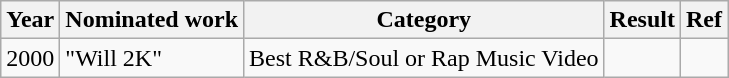<table class="wikitable">
<tr>
<th>Year</th>
<th>Nominated work</th>
<th>Category</th>
<th>Result</th>
<th>Ref</th>
</tr>
<tr>
<td>2000</td>
<td>"Will 2K"</td>
<td>Best R&B/Soul or Rap Music Video</td>
<td></td>
<td></td>
</tr>
</table>
